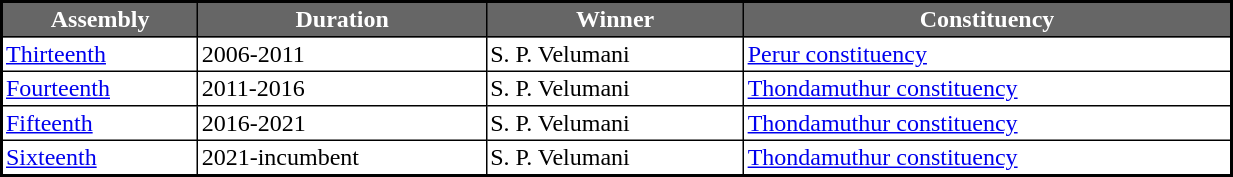<table width="65%" cellpadding="2" cellspacing="0" border="1" style="border-collapse: collapse; border: 2px #000000 solid; font-size: x-big">
<tr>
<th style="background-color:#666666; color:white">Assembly</th>
<th style="background-color:#666666; color:white">Duration</th>
<th style="background-color:#666666; color:white">Winner</th>
<th style="background-color:#666666; color:white">Constituency</th>
</tr>
<tr>
<td><a href='#'>Thirteenth</a></td>
<td>2006-2011</td>
<td>S. P. Velumani</td>
<td><a href='#'>Perur constituency</a></td>
</tr>
<tr>
<td><a href='#'>Fourteenth</a></td>
<td>2011-2016</td>
<td>S. P. Velumani</td>
<td><a href='#'>Thondamuthur constituency</a></td>
</tr>
<tr>
<td><a href='#'>Fifteenth</a></td>
<td>2016-2021</td>
<td>S. P. Velumani</td>
<td><a href='#'>Thondamuthur constituency</a></td>
</tr>
<tr>
<td><a href='#'>Sixteenth</a></td>
<td>2021-incumbent</td>
<td>S. P. Velumani</td>
<td><a href='#'>Thondamuthur constituency</a></td>
</tr>
</table>
